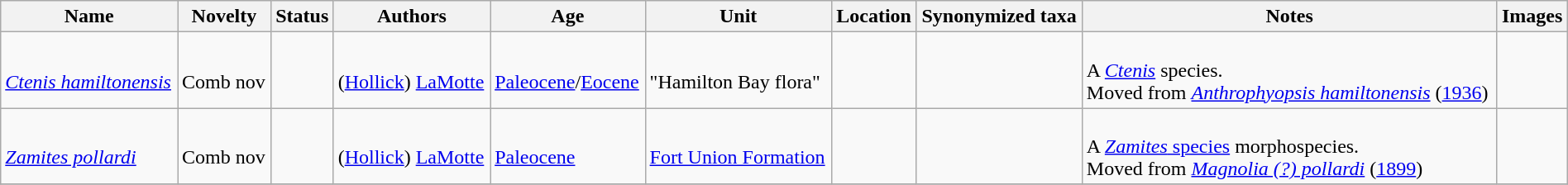<table class="wikitable sortable" align="center" width="100%">
<tr>
<th>Name</th>
<th>Novelty</th>
<th>Status</th>
<th>Authors</th>
<th>Age</th>
<th>Unit</th>
<th>Location</th>
<th>Synonymized taxa</th>
<th>Notes</th>
<th>Images</th>
</tr>
<tr>
<td><br><em><a href='#'>Ctenis hamiltonensis</a></em></td>
<td><br>Comb nov</td>
<td></td>
<td><br>(<a href='#'>Hollick</a>) <a href='#'>LaMotte</a></td>
<td><br><a href='#'>Paleocene</a>/<a href='#'>Eocene</a></td>
<td><br>"Hamilton Bay flora"</td>
<td><br><br></td>
<td></td>
<td><br>A <em><a href='#'>Ctenis</a></em> species.<br> Moved from <em><a href='#'>Anthrophyopsis hamiltonensis</a></em> (<a href='#'>1936</a>)</td>
<td></td>
</tr>
<tr>
<td><br><em><a href='#'>Zamites pollardi</a></em></td>
<td><br>Comb nov</td>
<td></td>
<td><br>(<a href='#'>Hollick</a>) <a href='#'>LaMotte</a></td>
<td><br><a href='#'>Paleocene</a></td>
<td><br><a href='#'>Fort Union Formation</a></td>
<td><br><br></td>
<td></td>
<td><br>A <a href='#'><em>Zamites</em> species</a> morphospecies.<br> Moved from <em><a href='#'>Magnolia (?) pollardi</a></em> (<a href='#'>1899</a>)</td>
<td></td>
</tr>
<tr>
</tr>
</table>
